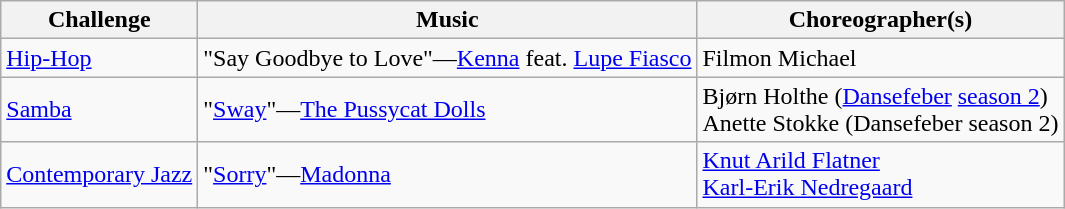<table class="wikitable">
<tr>
<th>Challenge</th>
<th>Music</th>
<th>Choreographer(s)</th>
</tr>
<tr>
<td><a href='#'>Hip-Hop</a></td>
<td>"Say Goodbye to Love"—<a href='#'>Kenna</a> feat. <a href='#'>Lupe Fiasco</a></td>
<td>Filmon Michael</td>
</tr>
<tr>
<td><a href='#'>Samba</a></td>
<td>"<a href='#'>Sway</a>"—<a href='#'>The Pussycat Dolls</a></td>
<td>Bjørn Holthe (<a href='#'>Dansefeber</a> <a href='#'>season 2</a>)<br>Anette Stokke (Dansefeber season 2)</td>
</tr>
<tr>
<td><a href='#'>Contemporary Jazz</a></td>
<td>"<a href='#'>Sorry</a>"—<a href='#'>Madonna</a></td>
<td><a href='#'>Knut Arild Flatner<br>Karl-Erik Nedregaard</a></td>
</tr>
</table>
